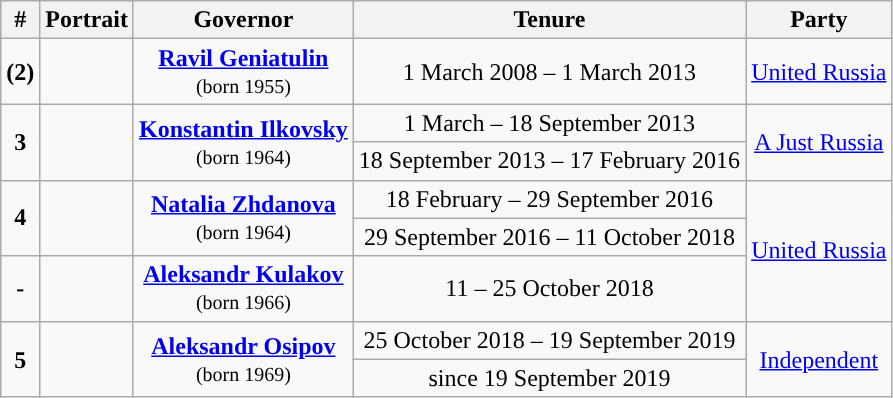<table class="wikitable" style="text-align: center;">
<tr>
<th>#</th>
<th>Portrait</th>
<th>Governor</th>
<th>Tenure</th>
<th>Party</th>
</tr>
<tr>
<td style="background: "><strong>(2)</strong></td>
<td></td>
<td><strong><a href='#'>Ravil Geniatulin</a></strong><br><small>(born 1955)</small></td>
<td>1 March 2008 – 1 March 2013</td>
<td><a href='#'>United Russia</a></td>
</tr>
<tr>
<td rowspan=2; style="background: "><strong>3</strong></td>
<td rowspan = 2></td>
<td rowspan = 2><strong><a href='#'>Konstantin Ilkovsky</a></strong><br><small>(born 1964)</small></td>
<td>1 March – 18 September 2013</td>
<td rowspan = 2><a href='#'>A Just Russia</a></td>
</tr>
<tr>
<td>18 September 2013 – 17 February 2016</td>
</tr>
<tr>
<td rowspan=2; style="background: "><strong>4</strong></td>
<td rowspan = 2></td>
<td rowspan = 2><strong><a href='#'>Natalia Zhdanova</a></strong><br><small>(born 1964)</small></td>
<td>18 February – 29 September 2016</td>
<td rowspan="3"><a href='#'>United Russia</a></td>
</tr>
<tr>
<td>29 September 2016 – 11 October 2018</td>
</tr>
<tr>
<td style="background: "><strong>-</strong></td>
<td></td>
<td><strong><a href='#'>Aleksandr Kulakov</a></strong><br><small>(born 1966)</small></td>
<td>11 – 25 October 2018</td>
</tr>
<tr>
<td rowspan=2; style="background: "><strong>5</strong></td>
<td rowspan = 2></td>
<td rowspan = 2><strong><a href='#'>Aleksandr Osipov</a></strong><br><small>(born 1969)</small></td>
<td>25 October 2018 – 19 September 2019</td>
<td rowspan = 2><a href='#'>Independent</a></td>
</tr>
<tr>
<td>since 19 September 2019</td>
</tr>
</table>
